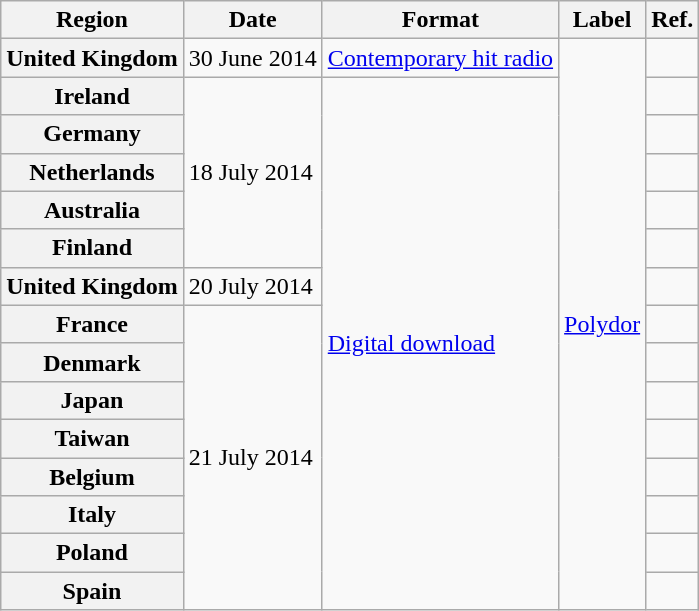<table class="wikitable plainrowheaders">
<tr>
<th scope="col">Region</th>
<th scope="col">Date</th>
<th scope="col">Format</th>
<th scope="col">Label</th>
<th scope="col">Ref.</th>
</tr>
<tr>
<th scope="row">United Kingdom</th>
<td>30 June 2014</td>
<td><a href='#'>Contemporary hit radio</a></td>
<td rowspan="15"><a href='#'>Polydor</a></td>
<td align=center></td>
</tr>
<tr>
<th scope="row">Ireland</th>
<td rowspan="5">18 July 2014</td>
<td rowspan="14"><a href='#'>Digital download</a></td>
<td align=center></td>
</tr>
<tr>
<th scope="row">Germany</th>
<td align=center></td>
</tr>
<tr>
<th scope="row">Netherlands</th>
<td align=center></td>
</tr>
<tr>
<th scope="row">Australia</th>
<td align=center></td>
</tr>
<tr>
<th scope="row">Finland</th>
<td align=center></td>
</tr>
<tr>
<th scope="row">United Kingdom</th>
<td>20 July 2014</td>
<td align=center></td>
</tr>
<tr>
<th scope="row">France</th>
<td rowspan="8">21 July 2014</td>
<td align=center></td>
</tr>
<tr>
<th scope="row">Denmark</th>
<td align=center></td>
</tr>
<tr>
<th scope="row">Japan</th>
<td align=center></td>
</tr>
<tr>
<th scope="row">Taiwan</th>
<td align=center></td>
</tr>
<tr>
<th scope="row">Belgium</th>
<td align=center></td>
</tr>
<tr>
<th scope="row">Italy</th>
<td align=center></td>
</tr>
<tr>
<th scope="row">Poland</th>
<td align=center></td>
</tr>
<tr>
<th scope="row">Spain</th>
<td align=center></td>
</tr>
</table>
